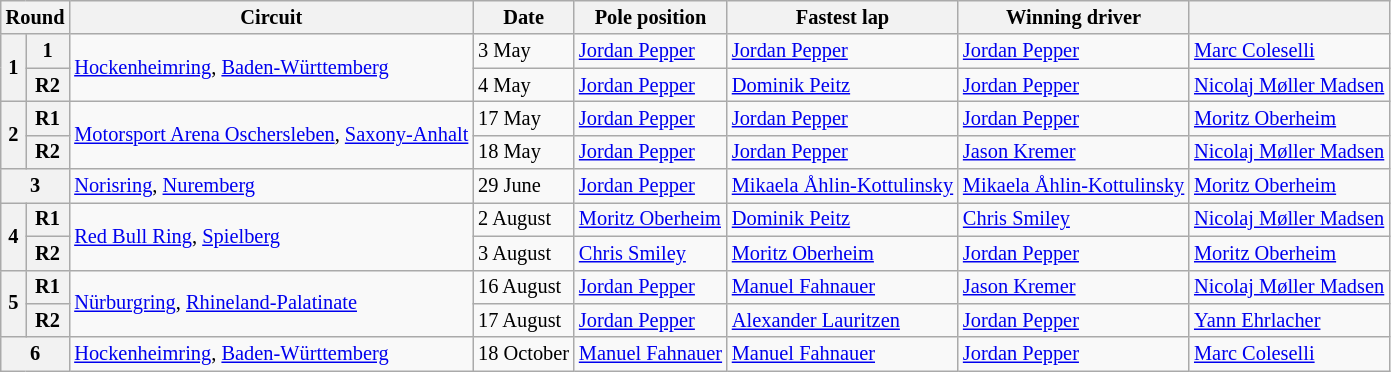<table class="wikitable" border="1" style="font-size: 85%;">
<tr>
<th colspan=2>Round</th>
<th>Circuit</th>
<th>Date</th>
<th>Pole position</th>
<th>Fastest lap</th>
<th>Winning driver</th>
<th></th>
</tr>
<tr>
<th rowspan=2>1</th>
<th>1</th>
<td rowspan=2> <a href='#'>Hockenheimring</a>, <a href='#'>Baden-Württemberg</a></td>
<td>3 May</td>
<td> <a href='#'>Jordan Pepper</a></td>
<td> <a href='#'>Jordan Pepper</a></td>
<td> <a href='#'>Jordan Pepper</a></td>
<td> <a href='#'>Marc Coleselli</a></td>
</tr>
<tr>
<th>R2</th>
<td>4 May</td>
<td> <a href='#'>Jordan Pepper</a></td>
<td> <a href='#'>Dominik Peitz</a></td>
<td> <a href='#'>Jordan Pepper</a></td>
<td> <a href='#'>Nicolaj Møller Madsen</a></td>
</tr>
<tr>
<th rowspan=2>2</th>
<th>R1</th>
<td rowspan=2> <a href='#'>Motorsport Arena Oschersleben</a>, <a href='#'>Saxony-Anhalt</a></td>
<td>17 May</td>
<td> <a href='#'>Jordan Pepper</a></td>
<td> <a href='#'>Jordan Pepper</a></td>
<td> <a href='#'>Jordan Pepper</a></td>
<td> <a href='#'>Moritz Oberheim</a></td>
</tr>
<tr>
<th>R2</th>
<td>18 May</td>
<td> <a href='#'>Jordan Pepper</a></td>
<td> <a href='#'>Jordan Pepper</a></td>
<td> <a href='#'>Jason Kremer</a></td>
<td> <a href='#'>Nicolaj Møller Madsen</a></td>
</tr>
<tr>
<th colspan=2>3</th>
<td> <a href='#'>Norisring</a>, <a href='#'>Nuremberg</a></td>
<td>29 June</td>
<td> <a href='#'>Jordan Pepper</a></td>
<td> <a href='#'>Mikaela Åhlin-Kottulinsky</a></td>
<td> <a href='#'>Mikaela Åhlin-Kottulinsky</a></td>
<td> <a href='#'>Moritz Oberheim</a></td>
</tr>
<tr>
<th rowspan=2>4</th>
<th>R1</th>
<td rowspan=2> <a href='#'>Red Bull Ring</a>, <a href='#'>Spielberg</a></td>
<td>2 August</td>
<td> <a href='#'>Moritz Oberheim</a></td>
<td> <a href='#'>Dominik Peitz</a></td>
<td> <a href='#'>Chris Smiley</a></td>
<td> <a href='#'>Nicolaj Møller Madsen</a></td>
</tr>
<tr>
<th>R2</th>
<td>3 August</td>
<td> <a href='#'>Chris Smiley</a></td>
<td> <a href='#'>Moritz Oberheim</a></td>
<td> <a href='#'>Jordan Pepper</a></td>
<td> <a href='#'>Moritz Oberheim</a></td>
</tr>
<tr>
<th rowspan=2>5</th>
<th>R1</th>
<td rowspan=2> <a href='#'>Nürburgring</a>, <a href='#'>Rhineland-Palatinate</a></td>
<td>16 August</td>
<td> <a href='#'>Jordan Pepper</a></td>
<td> <a href='#'>Manuel Fahnauer</a></td>
<td> <a href='#'>Jason Kremer</a></td>
<td> <a href='#'>Nicolaj Møller Madsen</a></td>
</tr>
<tr>
<th>R2</th>
<td>17 August</td>
<td> <a href='#'>Jordan Pepper</a></td>
<td> <a href='#'>Alexander Lauritzen</a></td>
<td> <a href='#'>Jordan Pepper</a></td>
<td> <a href='#'>Yann Ehrlacher</a></td>
</tr>
<tr>
<th colspan=2>6</th>
<td> <a href='#'>Hockenheimring</a>, <a href='#'>Baden-Württemberg</a></td>
<td>18 October</td>
<td> <a href='#'>Manuel Fahnauer</a></td>
<td> <a href='#'>Manuel Fahnauer</a></td>
<td> <a href='#'>Jordan Pepper</a></td>
<td> <a href='#'>Marc Coleselli</a></td>
</tr>
</table>
